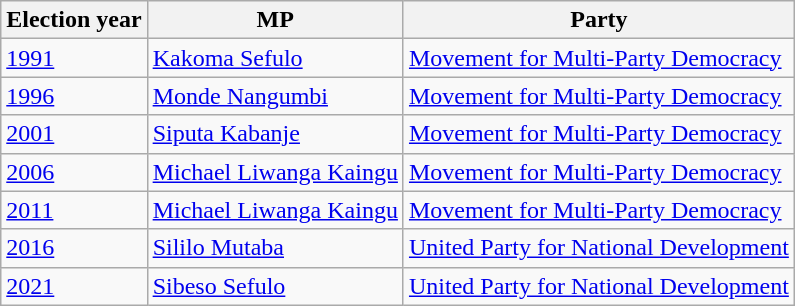<table class=wikitable>
<tr>
<th>Election year</th>
<th>MP</th>
<th>Party</th>
</tr>
<tr>
<td><a href='#'>1991</a></td>
<td><a href='#'>Kakoma Sefulo</a></td>
<td><a href='#'>Movement for Multi-Party Democracy</a></td>
</tr>
<tr>
<td><a href='#'>1996</a></td>
<td><a href='#'>Monde Nangumbi</a></td>
<td><a href='#'>Movement for Multi-Party Democracy</a></td>
</tr>
<tr>
<td><a href='#'>2001</a></td>
<td><a href='#'>Siputa Kabanje</a></td>
<td><a href='#'>Movement for Multi-Party Democracy</a></td>
</tr>
<tr>
<td><a href='#'>2006</a></td>
<td><a href='#'>Michael Liwanga Kaingu</a></td>
<td><a href='#'>Movement for Multi-Party Democracy</a></td>
</tr>
<tr>
<td><a href='#'>2011</a></td>
<td><a href='#'>Michael Liwanga Kaingu</a></td>
<td><a href='#'>Movement for Multi-Party Democracy</a></td>
</tr>
<tr>
<td><a href='#'>2016</a></td>
<td><a href='#'>Sililo Mutaba</a></td>
<td><a href='#'>United Party for National Development</a></td>
</tr>
<tr>
<td><a href='#'>2021</a></td>
<td><a href='#'>Sibeso Sefulo</a></td>
<td><a href='#'>United Party for National Development</a></td>
</tr>
</table>
